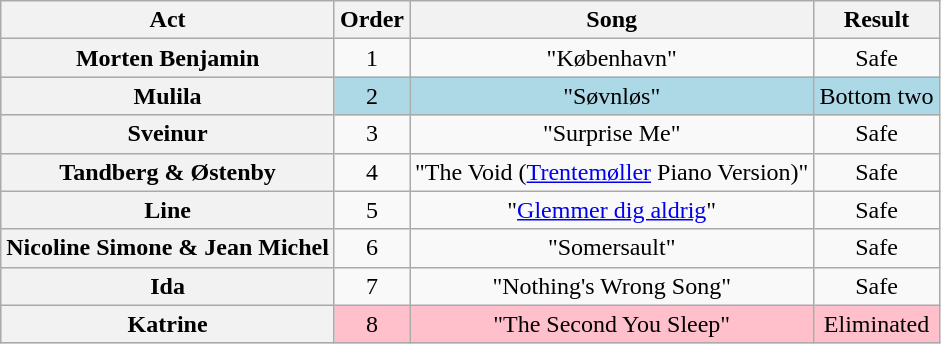<table class="wikitable plainrowheaders" style="text-align:center;">
<tr>
<th scope="col">Act</th>
<th scope="col">Order</th>
<th scope="col">Song</th>
<th scope="col">Result</th>
</tr>
<tr>
<th scope=row>Morten Benjamin</th>
<td>1</td>
<td>"København"</td>
<td>Safe</td>
</tr>
<tr style="background:lightblue;">
<th scope=row>Mulila</th>
<td>2</td>
<td>"Søvnløs"</td>
<td>Bottom two</td>
</tr>
<tr>
<th scope=row>Sveinur</th>
<td>3</td>
<td>"Surprise Me"</td>
<td>Safe</td>
</tr>
<tr>
<th scope=row>Tandberg & Østenby</th>
<td>4</td>
<td>"The Void (<a href='#'>Trentemøller</a> Piano Version)"</td>
<td>Safe</td>
</tr>
<tr>
<th scope=row>Line</th>
<td>5</td>
<td>"<a href='#'>Glemmer dig aldrig</a>"</td>
<td>Safe</td>
</tr>
<tr>
<th scope=row>Nicoline Simone & Jean Michel</th>
<td>6</td>
<td>"Somersault"</td>
<td>Safe</td>
</tr>
<tr>
<th scope=row>Ida</th>
<td>7</td>
<td>"Nothing's Wrong Song"</td>
<td>Safe</td>
</tr>
<tr style="background:pink;">
<th scope=row>Katrine</th>
<td>8</td>
<td>"The Second You Sleep"</td>
<td>Eliminated</td>
</tr>
</table>
